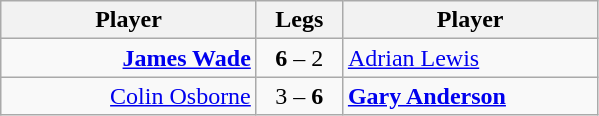<table class=wikitable style="text-align:center">
<tr>
<th width=163>Player</th>
<th width=50>Legs</th>
<th width=163>Player</th>
</tr>
<tr align=left>
<td align=right><strong><a href='#'>James Wade</a></strong> </td>
<td align=center><strong>6</strong> – 2</td>
<td> <a href='#'>Adrian Lewis</a></td>
</tr>
<tr align=left>
<td align=right><a href='#'>Colin Osborne</a> </td>
<td align=center>3 – <strong>6</strong></td>
<td> <strong><a href='#'>Gary Anderson</a></strong></td>
</tr>
</table>
